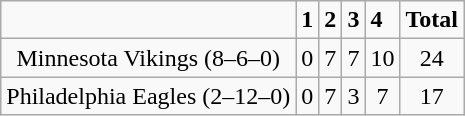<table class="wikitable" 80%>
<tr>
<td></td>
<td><strong>1</strong></td>
<td><strong>2</strong></td>
<td><strong>3</strong></td>
<td><strong>4</strong></td>
<td><strong>Total</strong></td>
</tr>
<tr style="text-align:center;" bgcolor="">
<td>Minnesota Vikings (8–6–0)</td>
<td>0</td>
<td>7</td>
<td>7</td>
<td>10</td>
<td>24</td>
</tr>
<tr style="text-align:center;" bgcolor="">
<td>Philadelphia Eagles (2–12–0)</td>
<td>0</td>
<td>7</td>
<td>3</td>
<td>7</td>
<td>17</td>
</tr>
</table>
